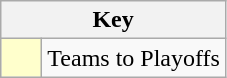<table class="wikitable" style="text-align: center;">
<tr>
<th colspan=2>Key</th>
</tr>
<tr>
<td style="background:#ffffcc; width:20px;"></td>
<td align=left>Teams to Playoffs</td>
</tr>
</table>
